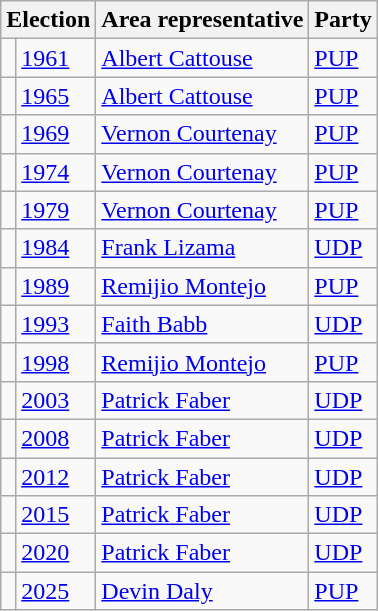<table class="wikitable">
<tr>
<th colspan="2">Election</th>
<th>Area representative</th>
<th>Party</th>
</tr>
<tr>
<td></td>
<td><a href='#'>1961</a></td>
<td><a href='#'>Albert Cattouse</a></td>
<td><a href='#'>PUP</a></td>
</tr>
<tr>
<td></td>
<td><a href='#'>1965</a></td>
<td><a href='#'>Albert Cattouse</a></td>
<td><a href='#'>PUP</a></td>
</tr>
<tr>
<td></td>
<td><a href='#'>1969</a></td>
<td><a href='#'>Vernon Courtenay</a></td>
<td><a href='#'>PUP</a></td>
</tr>
<tr>
<td></td>
<td><a href='#'>1974</a></td>
<td><a href='#'>Vernon Courtenay</a></td>
<td><a href='#'>PUP</a></td>
</tr>
<tr>
<td></td>
<td><a href='#'>1979</a></td>
<td><a href='#'>Vernon Courtenay</a></td>
<td><a href='#'>PUP</a></td>
</tr>
<tr>
<td></td>
<td><a href='#'>1984</a></td>
<td><a href='#'>Frank Lizama</a></td>
<td><a href='#'>UDP</a></td>
</tr>
<tr>
<td></td>
<td><a href='#'>1989</a></td>
<td><a href='#'>Remijio Montejo</a></td>
<td><a href='#'>PUP</a></td>
</tr>
<tr>
<td></td>
<td><a href='#'>1993</a></td>
<td><a href='#'>Faith Babb</a></td>
<td><a href='#'>UDP</a></td>
</tr>
<tr>
<td></td>
<td><a href='#'>1998</a></td>
<td><a href='#'>Remijio Montejo</a></td>
<td><a href='#'>PUP</a></td>
</tr>
<tr>
<td></td>
<td><a href='#'>2003</a></td>
<td><a href='#'>Patrick Faber</a></td>
<td><a href='#'>UDP</a></td>
</tr>
<tr>
<td></td>
<td><a href='#'>2008</a></td>
<td><a href='#'>Patrick Faber</a></td>
<td><a href='#'>UDP</a></td>
</tr>
<tr>
<td></td>
<td><a href='#'>2012</a></td>
<td><a href='#'>Patrick Faber</a></td>
<td><a href='#'>UDP</a></td>
</tr>
<tr>
<td></td>
<td><a href='#'>2015</a></td>
<td><a href='#'>Patrick Faber</a></td>
<td><a href='#'>UDP</a></td>
</tr>
<tr>
<td></td>
<td><a href='#'>2020</a></td>
<td><a href='#'>Patrick Faber</a></td>
<td><a href='#'>UDP</a></td>
</tr>
<tr>
<td></td>
<td><a href='#'>2025</a></td>
<td><a href='#'>Devin Daly</a></td>
<td><a href='#'>PUP</a></td>
</tr>
</table>
